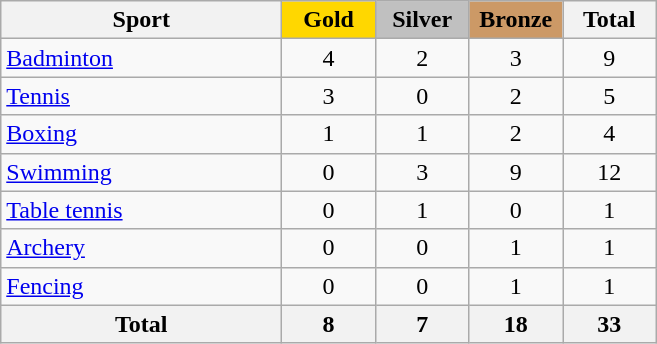<table class="wikitable sortable" style="text-align:center;">
<tr>
<th width=180>Sport</th>
<th scope="col" style="background:gold; width:55px;">Gold</th>
<th scope="col" style="background:silver; width:55px;">Silver</th>
<th scope="col" style="background:#cc9966; width:55px;">Bronze</th>
<th width=55>Total</th>
</tr>
<tr>
<td align=left><a href='#'>Badminton</a></td>
<td>4</td>
<td>2</td>
<td>3</td>
<td>9</td>
</tr>
<tr>
<td align=left><a href='#'>Tennis</a></td>
<td>3</td>
<td>0</td>
<td>2</td>
<td>5</td>
</tr>
<tr>
<td align=left><a href='#'>Boxing</a></td>
<td>1</td>
<td>1</td>
<td>2</td>
<td>4</td>
</tr>
<tr>
<td align=left><a href='#'>Swimming</a></td>
<td>0</td>
<td>3</td>
<td>9</td>
<td>12</td>
</tr>
<tr>
<td align=left><a href='#'>Table tennis</a></td>
<td>0</td>
<td>1</td>
<td>0</td>
<td>1</td>
</tr>
<tr>
<td align=left><a href='#'>Archery</a></td>
<td>0</td>
<td>0</td>
<td>1</td>
<td>1</td>
</tr>
<tr>
<td align=left><a href='#'>Fencing</a></td>
<td>0</td>
<td>0</td>
<td>1</td>
<td>1</td>
</tr>
<tr class="sortbottom">
<th>Total</th>
<th>8</th>
<th>7</th>
<th>18</th>
<th>33</th>
</tr>
</table>
